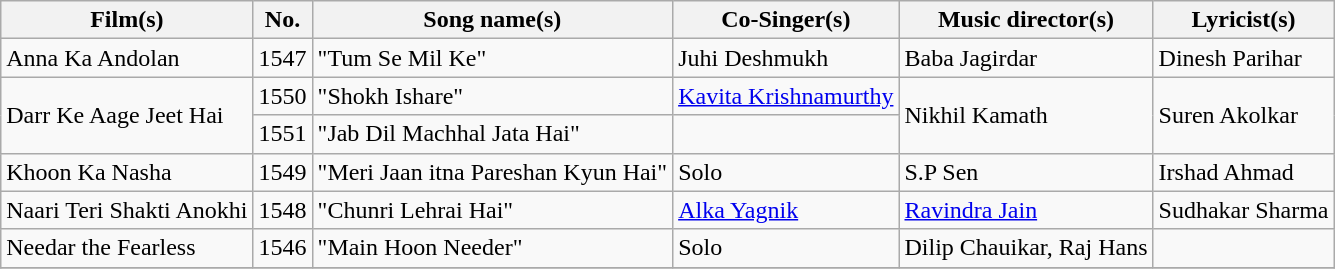<table class="wikitable sortable">
<tr>
<th>Film(s)</th>
<th>No.</th>
<th>Song name(s)</th>
<th>Co-Singer(s)</th>
<th>Music director(s)</th>
<th>Lyricist(s)</th>
</tr>
<tr>
<td>Anna Ka Andolan</td>
<td>1547</td>
<td>"Tum Se Mil Ke"</td>
<td>Juhi Deshmukh</td>
<td>Baba Jagirdar</td>
<td>Dinesh Parihar</td>
</tr>
<tr>
<td rowspan="2">Darr Ke Aage Jeet Hai</td>
<td>1550</td>
<td>"Shokh Ishare"</td>
<td><a href='#'>Kavita Krishnamurthy</a></td>
<td rowspan="2">Nikhil Kamath</td>
<td rowspan="2">Suren Akolkar</td>
</tr>
<tr>
<td>1551</td>
<td>"Jab Dil Machhal Jata Hai"</td>
<td></td>
</tr>
<tr>
<td>Khoon Ka Nasha</td>
<td>1549</td>
<td>"Meri Jaan itna Pareshan Kyun Hai"</td>
<td>Solo</td>
<td>S.P Sen</td>
<td>Irshad Ahmad</td>
</tr>
<tr>
<td>Naari Teri Shakti Anokhi</td>
<td>1548</td>
<td>"Chunri Lehrai Hai"</td>
<td><a href='#'>Alka Yagnik</a></td>
<td><a href='#'>Ravindra Jain</a></td>
<td>Sudhakar Sharma</td>
</tr>
<tr>
<td>Needar the Fearless</td>
<td>1546</td>
<td>"Main Hoon Needer"</td>
<td>Solo</td>
<td>Dilip Chauikar, Raj Hans</td>
<td></td>
</tr>
<tr>
</tr>
</table>
